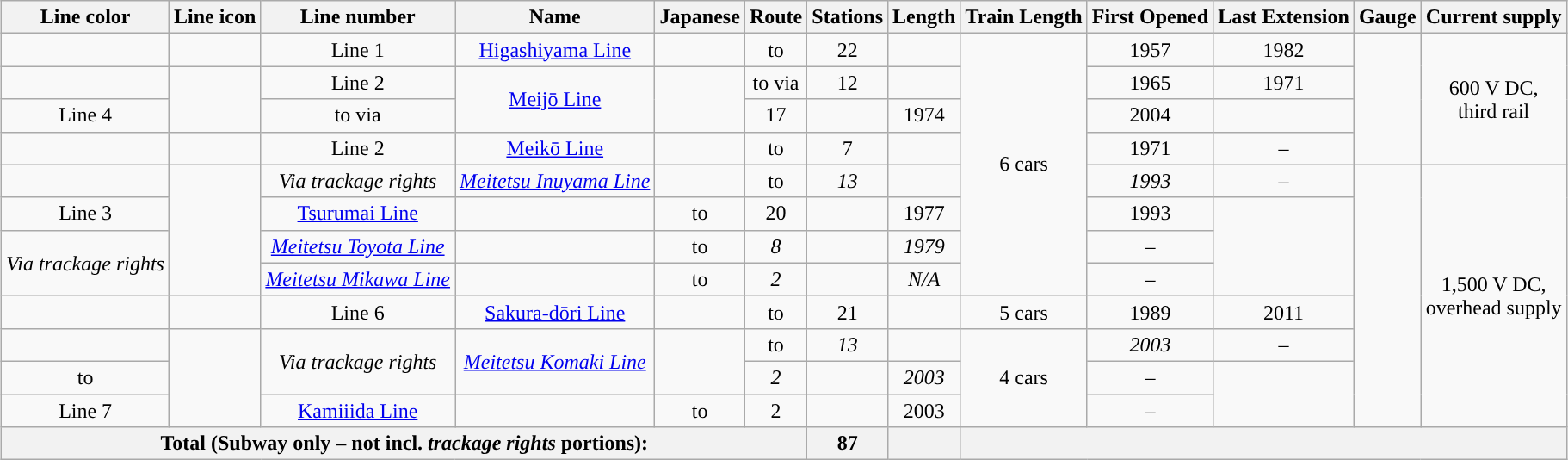<table class="wikitable sortable" style=margin:auto;font-align:center;text-align:center>
<tr>
<th>Line color</th>
<th>Line icon</th>
<th>Line number</th>
<th>Name</th>
<th>Japanese</th>
<th>Route</th>
<th>Stations</th>
<th>Length</th>
<th>Train Length</th>
<th>First Opened</th>
<th>Last Extension</th>
<th>Gauge</th>
<th>Current supply</th>
</tr>
<tr>
<td style="background:#"></td>
<td style="text-align:center;"></td>
<td>Line 1</td>
<td><a href='#'>Higashiyama Line</a></td>
<td></td>
<td> to </td>
<td>22</td>
<td></td>
<td rowspan="8">6 cars</td>
<td>1957</td>
<td>1982</td>
<td rowspan="4"></td>
<td rowspan="4">600 V DC, <br>third rail</td>
</tr>
<tr>
<td style="background:#"></td>
<td style="text-align:center;" rowspan="2"></td>
<td>Line 2</td>
<td rowspan="2"><a href='#'>Meijō Line</a></td>
<td rowspan="2"></td>
<td> to  via </td>
<td>12</td>
<td></td>
<td>1965</td>
<td>1971</td>
</tr>
<tr>
<td>Line 4</td>
<td> to  via </td>
<td>17</td>
<td></td>
<td>1974</td>
<td>2004</td>
</tr>
<tr>
<td style="background:#"></td>
<td style="text-align:center;"></td>
<td>Line 2</td>
<td><a href='#'>Meikō Line</a></td>
<td></td>
<td> to </td>
<td>7</td>
<td></td>
<td>1971</td>
<td>–</td>
</tr>
<tr>
<td style="background:#"></td>
<td style="text-align:center;" rowspan="4"></td>
<td><em>Via trackage rights</em></td>
<td><em><a href='#'>Meitetsu Inuyama Line</a></em></td>
<td></td>
<td> to </td>
<td><em>13</em></td>
<td><em></em></td>
<td><em>1993</em></td>
<td>–</td>
<td rowspan="8"></td>
<td rowspan="8">1,500 V DC, <br>overhead supply</td>
</tr>
<tr>
<td>Line 3</td>
<td><a href='#'>Tsurumai Line</a></td>
<td></td>
<td> to </td>
<td>20</td>
<td></td>
<td>1977</td>
<td>1993</td>
</tr>
<tr>
<td rowspan="2"><em>Via trackage rights</em></td>
<td><em><a href='#'>Meitetsu Toyota Line</a></em></td>
<td></td>
<td> to </td>
<td><em>8</em></td>
<td><em></em></td>
<td><em>1979</em></td>
<td>–</td>
</tr>
<tr>
<td><em><a href='#'>Meitetsu Mikawa Line</a></em></td>
<td></td>
<td> to </td>
<td><em>2</em></td>
<td><em></em></td>
<td><em>N/A</em></td>
<td>–</td>
</tr>
<tr>
<td style="background:#"></td>
<td style="text-align:center;"></td>
<td>Line 6</td>
<td><a href='#'>Sakura-dōri Line</a></td>
<td></td>
<td> to </td>
<td>21</td>
<td></td>
<td>5 cars</td>
<td>1989</td>
<td>2011</td>
</tr>
<tr>
<td style="background:#"></td>
<td style="text-align:center;" rowspan="3"></td>
<td rowspan="2"><em>Via trackage rights</em></td>
<td rowspan="2"><em><a href='#'>Meitetsu Komaki Line</a></em></td>
<td rowspan="2"></td>
<td> to </td>
<td><em>13</em></td>
<td><em></em></td>
<td rowspan="3">4 cars</td>
<td><em>2003</em></td>
<td>–</td>
</tr>
<tr>
<td> to </td>
<td><em>2</em></td>
<td><em></em></td>
<td><em>2003</em></td>
<td>–</td>
</tr>
<tr>
<td>Line 7</td>
<td><a href='#'>Kamiiida Line</a></td>
<td></td>
<td> to </td>
<td>2</td>
<td></td>
<td>2003</td>
<td>–</td>
</tr>
<tr style="background:#F2F2F2;">
<td style="text-align:center;" colspan="6"><strong>Total (Subway only – not incl. <em>trackage rights</em> portions):</strong></td>
<td><strong>87</strong></td>
<td><strong></strong></td>
<td colspan="5"> </td>
</tr>
</table>
